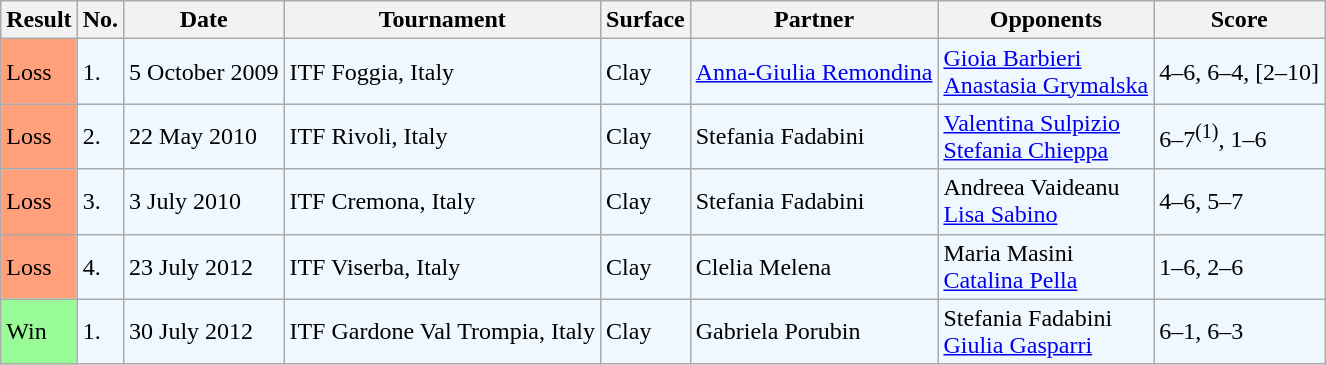<table class="sortable wikitable">
<tr>
<th>Result</th>
<th>No.</th>
<th>Date</th>
<th>Tournament</th>
<th>Surface</th>
<th>Partner</th>
<th>Opponents</th>
<th class="unsortable">Score</th>
</tr>
<tr style="background:#f0f8ff;">
<td style="background:#ffa07a;">Loss</td>
<td>1.</td>
<td>5 October 2009</td>
<td>ITF Foggia, Italy</td>
<td>Clay</td>
<td> <a href='#'>Anna-Giulia Remondina</a></td>
<td> <a href='#'>Gioia Barbieri</a> <br>  <a href='#'>Anastasia Grymalska</a></td>
<td>4–6, 6–4, [2–10]</td>
</tr>
<tr style="background:#f0f8ff;">
<td style="background:#ffa07a;">Loss</td>
<td>2.</td>
<td>22 May 2010</td>
<td>ITF Rivoli, Italy</td>
<td>Clay</td>
<td> Stefania Fadabini</td>
<td> <a href='#'>Valentina Sulpizio</a> <br>  <a href='#'>Stefania Chieppa</a></td>
<td>6–7<sup>(1)</sup>, 1–6</td>
</tr>
<tr style="background:#f0f8ff;">
<td style="background:#ffa07a;">Loss</td>
<td>3.</td>
<td>3 July 2010</td>
<td>ITF Cremona, Italy</td>
<td>Clay</td>
<td> Stefania Fadabini</td>
<td> Andreea Vaideanu <br>  <a href='#'>Lisa Sabino</a></td>
<td>4–6, 5–7</td>
</tr>
<tr style="background:#f0f8ff;">
<td style="background:#ffa07a;">Loss</td>
<td>4.</td>
<td>23 July 2012</td>
<td>ITF Viserba, Italy</td>
<td>Clay</td>
<td> Clelia Melena</td>
<td> Maria Masini <br>  <a href='#'>Catalina Pella</a></td>
<td>1–6, 2–6</td>
</tr>
<tr style="background:#f0f8ff;">
<td style="background:#98fb98;">Win</td>
<td>1.</td>
<td>30 July 2012</td>
<td>ITF Gardone Val Trompia, Italy</td>
<td>Clay</td>
<td> Gabriela Porubin</td>
<td> Stefania Fadabini <br>  <a href='#'>Giulia Gasparri</a></td>
<td>6–1, 6–3</td>
</tr>
</table>
